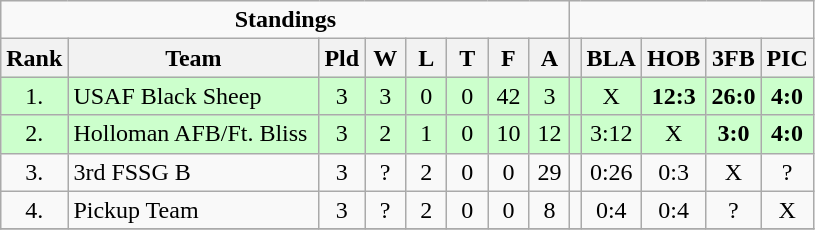<table class="wikitable">
<tr>
<td colspan=8 align=center><strong>Standings</strong></td>
<td colspan=6></td>
</tr>
<tr>
<th bgcolor="#efefef">Rank</th>
<th bgcolor="#efefef" width="160">Team</th>
<th bgcolor="#efefef" width="20">Pld</th>
<th bgcolor="#efefef" width="20">W</th>
<th bgcolor="#efefef" width="20">L</th>
<th bgcolor="#efefef" width="20">T</th>
<th bgcolor="#efefef" width="20">F</th>
<th bgcolor="#efefef" width="20">A</th>
<th bgcolor="#efefef"></th>
<th bgcolor="#efefef" width="20">BLA</th>
<th bgcolor="#efefef" width="20">HOB</th>
<th bgcolor="#efefef" width="20">3FB</th>
<th bgcolor="#efefef" width="20">PIC</th>
</tr>
<tr align=center bgcolor=#ccffcc>
<td>1.</td>
<td align=left>USAF Black Sheep</td>
<td>3</td>
<td>3</td>
<td>0</td>
<td>0</td>
<td>42</td>
<td>3</td>
<td></td>
<td>X</td>
<td><strong>12:3</strong></td>
<td><strong>26:0</strong></td>
<td><strong>4:0</strong></td>
</tr>
<tr align=center bgcolor=#ccffcc>
<td>2.</td>
<td align=left>Holloman AFB/Ft. Bliss</td>
<td>3</td>
<td>2</td>
<td>1</td>
<td>0</td>
<td>10</td>
<td>12</td>
<td></td>
<td>3:12</td>
<td>X</td>
<td><strong>3:0</strong></td>
<td><strong>4:0</strong></td>
</tr>
<tr align=center>
<td>3.</td>
<td align=left>3rd FSSG B</td>
<td>3</td>
<td>?</td>
<td>2</td>
<td>0</td>
<td>0</td>
<td>29</td>
<td></td>
<td>0:26</td>
<td>0:3</td>
<td>X</td>
<td>?</td>
</tr>
<tr align=center>
<td>4.</td>
<td align=left>Pickup Team</td>
<td>3</td>
<td>?</td>
<td>2</td>
<td>0</td>
<td>0</td>
<td>8</td>
<td></td>
<td>0:4</td>
<td>0:4</td>
<td>?</td>
<td>X</td>
</tr>
<tr align=center>
</tr>
</table>
